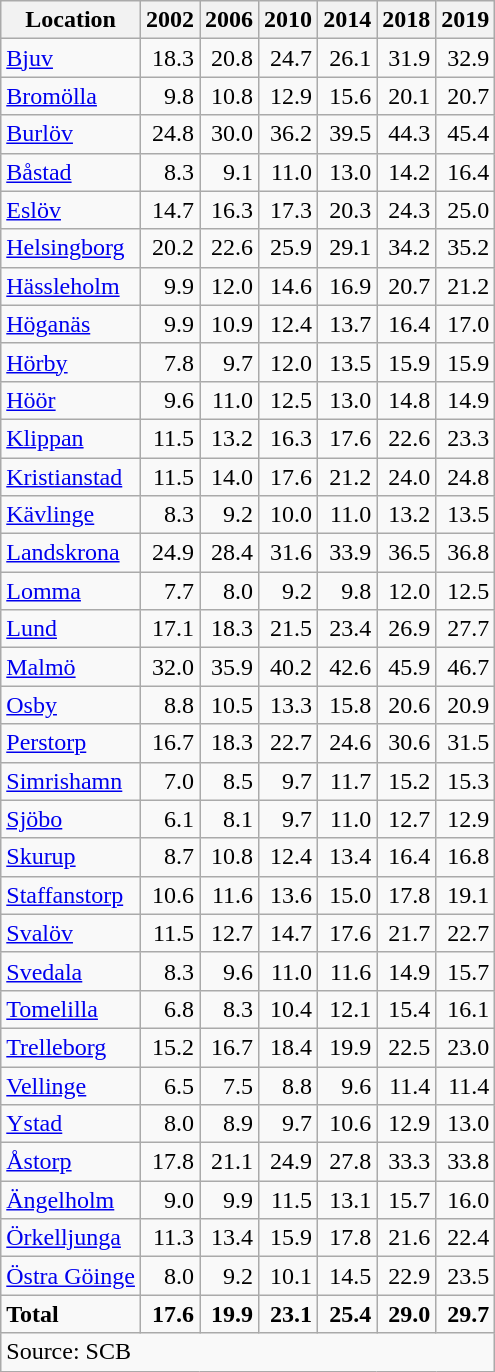<table class="wikitable sortable" style=text-align:right>
<tr>
<th>Location</th>
<th>2002</th>
<th>2006</th>
<th>2010</th>
<th>2014</th>
<th>2018</th>
<th>2019</th>
</tr>
<tr>
<td align=left><a href='#'>Bjuv</a></td>
<td>18.3</td>
<td>20.8</td>
<td>24.7</td>
<td>26.1</td>
<td>31.9</td>
<td>32.9</td>
</tr>
<tr>
<td align=left><a href='#'>Bromölla</a></td>
<td>9.8</td>
<td>10.8</td>
<td>12.9</td>
<td>15.6</td>
<td>20.1</td>
<td>20.7</td>
</tr>
<tr>
<td align=left><a href='#'>Burlöv</a></td>
<td>24.8</td>
<td>30.0</td>
<td>36.2</td>
<td>39.5</td>
<td>44.3</td>
<td>45.4</td>
</tr>
<tr>
<td align=left><a href='#'>Båstad</a></td>
<td>8.3</td>
<td>9.1</td>
<td>11.0</td>
<td>13.0</td>
<td>14.2</td>
<td>16.4</td>
</tr>
<tr>
<td align=left><a href='#'>Eslöv</a></td>
<td>14.7</td>
<td>16.3</td>
<td>17.3</td>
<td>20.3</td>
<td>24.3</td>
<td>25.0</td>
</tr>
<tr>
<td align=left><a href='#'>Helsingborg</a></td>
<td>20.2</td>
<td>22.6</td>
<td>25.9</td>
<td>29.1</td>
<td>34.2</td>
<td>35.2</td>
</tr>
<tr>
<td align=left><a href='#'>Hässleholm</a></td>
<td>9.9</td>
<td>12.0</td>
<td>14.6</td>
<td>16.9</td>
<td>20.7</td>
<td>21.2</td>
</tr>
<tr>
<td align=left><a href='#'>Höganäs</a></td>
<td>9.9</td>
<td>10.9</td>
<td>12.4</td>
<td>13.7</td>
<td>16.4</td>
<td>17.0</td>
</tr>
<tr>
<td align=left><a href='#'>Hörby</a></td>
<td>7.8</td>
<td>9.7</td>
<td>12.0</td>
<td>13.5</td>
<td>15.9</td>
<td>15.9</td>
</tr>
<tr>
<td align=left><a href='#'>Höör</a></td>
<td>9.6</td>
<td>11.0</td>
<td>12.5</td>
<td>13.0</td>
<td>14.8</td>
<td>14.9</td>
</tr>
<tr>
<td align=left><a href='#'>Klippan</a></td>
<td>11.5</td>
<td>13.2</td>
<td>16.3</td>
<td>17.6</td>
<td>22.6</td>
<td>23.3</td>
</tr>
<tr>
<td align=left><a href='#'>Kristianstad</a></td>
<td>11.5</td>
<td>14.0</td>
<td>17.6</td>
<td>21.2</td>
<td>24.0</td>
<td>24.8</td>
</tr>
<tr>
<td align=left><a href='#'>Kävlinge</a></td>
<td>8.3</td>
<td>9.2</td>
<td>10.0</td>
<td>11.0</td>
<td>13.2</td>
<td>13.5</td>
</tr>
<tr>
<td align=left><a href='#'>Landskrona</a></td>
<td>24.9</td>
<td>28.4</td>
<td>31.6</td>
<td>33.9</td>
<td>36.5</td>
<td>36.8</td>
</tr>
<tr>
<td align=left><a href='#'>Lomma</a></td>
<td>7.7</td>
<td>8.0</td>
<td>9.2</td>
<td>9.8</td>
<td>12.0</td>
<td>12.5</td>
</tr>
<tr>
<td align=left><a href='#'>Lund</a></td>
<td>17.1</td>
<td>18.3</td>
<td>21.5</td>
<td>23.4</td>
<td>26.9</td>
<td>27.7</td>
</tr>
<tr>
<td align=left><a href='#'>Malmö</a></td>
<td>32.0</td>
<td>35.9</td>
<td>40.2</td>
<td>42.6</td>
<td>45.9</td>
<td>46.7</td>
</tr>
<tr>
<td align=left><a href='#'>Osby</a></td>
<td>8.8</td>
<td>10.5</td>
<td>13.3</td>
<td>15.8</td>
<td>20.6</td>
<td>20.9</td>
</tr>
<tr>
<td align=left><a href='#'>Perstorp</a></td>
<td>16.7</td>
<td>18.3</td>
<td>22.7</td>
<td>24.6</td>
<td>30.6</td>
<td>31.5</td>
</tr>
<tr>
<td align=left><a href='#'>Simrishamn</a></td>
<td>7.0</td>
<td>8.5</td>
<td>9.7</td>
<td>11.7</td>
<td>15.2</td>
<td>15.3</td>
</tr>
<tr>
<td align=left><a href='#'>Sjöbo</a></td>
<td>6.1</td>
<td>8.1</td>
<td>9.7</td>
<td>11.0</td>
<td>12.7</td>
<td>12.9</td>
</tr>
<tr>
<td align=left><a href='#'>Skurup</a></td>
<td>8.7</td>
<td>10.8</td>
<td>12.4</td>
<td>13.4</td>
<td>16.4</td>
<td>16.8</td>
</tr>
<tr>
<td align=left><a href='#'>Staffanstorp</a></td>
<td>10.6</td>
<td>11.6</td>
<td>13.6</td>
<td>15.0</td>
<td>17.8</td>
<td>19.1</td>
</tr>
<tr>
<td align=left><a href='#'>Svalöv</a></td>
<td>11.5</td>
<td>12.7</td>
<td>14.7</td>
<td>17.6</td>
<td>21.7</td>
<td>22.7</td>
</tr>
<tr>
<td align=left><a href='#'>Svedala</a></td>
<td>8.3</td>
<td>9.6</td>
<td>11.0</td>
<td>11.6</td>
<td>14.9</td>
<td>15.7</td>
</tr>
<tr>
<td align=left><a href='#'>Tomelilla</a></td>
<td>6.8</td>
<td>8.3</td>
<td>10.4</td>
<td>12.1</td>
<td>15.4</td>
<td>16.1</td>
</tr>
<tr>
<td align=left><a href='#'>Trelleborg</a></td>
<td>15.2</td>
<td>16.7</td>
<td>18.4</td>
<td>19.9</td>
<td>22.5</td>
<td>23.0</td>
</tr>
<tr>
<td align=left><a href='#'>Vellinge</a></td>
<td>6.5</td>
<td>7.5</td>
<td>8.8</td>
<td>9.6</td>
<td>11.4</td>
<td>11.4</td>
</tr>
<tr>
<td align=left><a href='#'>Ystad</a></td>
<td>8.0</td>
<td>8.9</td>
<td>9.7</td>
<td>10.6</td>
<td>12.9</td>
<td>13.0</td>
</tr>
<tr>
<td align=left><a href='#'>Åstorp</a></td>
<td>17.8</td>
<td>21.1</td>
<td>24.9</td>
<td>27.8</td>
<td>33.3</td>
<td>33.8</td>
</tr>
<tr>
<td align=left><a href='#'>Ängelholm</a></td>
<td>9.0</td>
<td>9.9</td>
<td>11.5</td>
<td>13.1</td>
<td>15.7</td>
<td>16.0</td>
</tr>
<tr>
<td align=left><a href='#'>Örkelljunga</a></td>
<td>11.3</td>
<td>13.4</td>
<td>15.9</td>
<td>17.8</td>
<td>21.6</td>
<td>22.4</td>
</tr>
<tr>
<td align=left><a href='#'>Östra Göinge</a></td>
<td>8.0</td>
<td>9.2</td>
<td>10.1</td>
<td>14.5</td>
<td>22.9</td>
<td>23.5</td>
</tr>
<tr>
<td align=left><strong>Total</strong></td>
<td><strong>17.6</strong></td>
<td><strong>19.9</strong></td>
<td><strong>23.1</strong></td>
<td><strong>25.4</strong></td>
<td><strong>29.0</strong></td>
<td><strong>29.7</strong></td>
</tr>
<tr>
<td align=left colspan=7>Source: SCB </td>
</tr>
</table>
